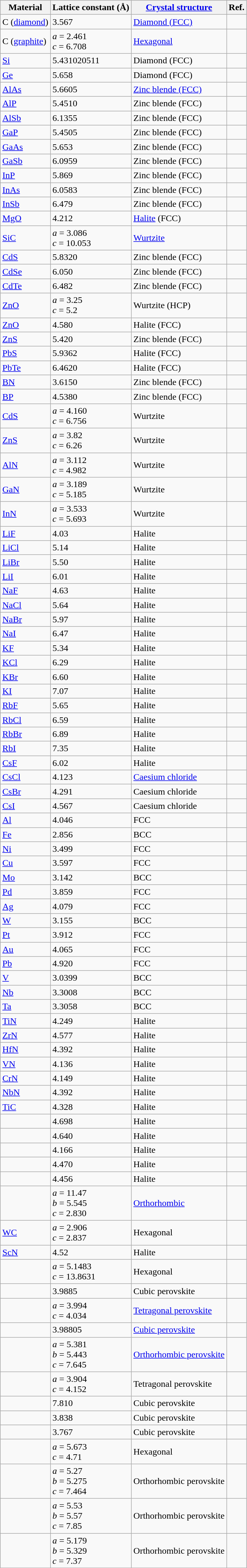<table class="wikitable">
<tr>
<th>Material</th>
<th>Lattice constant (Å)</th>
<th><a href='#'>Crystal structure</a></th>
<th>Ref.</th>
</tr>
<tr>
<td>C (<a href='#'>diamond</a>)</td>
<td>3.567</td>
<td><a href='#'>Diamond (FCC)</a></td>
<td></td>
</tr>
<tr>
<td>C (<a href='#'>graphite</a>)</td>
<td><em>a</em> = 2.461<br><em>c</em> = 6.708</td>
<td><a href='#'>Hexagonal</a></td>
<td></td>
</tr>
<tr>
<td><a href='#'>Si</a></td>
<td>5.431020511</td>
<td>Diamond (FCC)</td>
<td></td>
</tr>
<tr>
<td><a href='#'>Ge</a></td>
<td>5.658</td>
<td>Diamond (FCC)</td>
<td></td>
</tr>
<tr>
<td><a href='#'>AlAs</a></td>
<td>5.6605</td>
<td><a href='#'>Zinc blende (FCC)</a></td>
<td></td>
</tr>
<tr>
<td><a href='#'>AlP</a></td>
<td>5.4510</td>
<td>Zinc blende (FCC)</td>
<td></td>
</tr>
<tr>
<td><a href='#'>AlSb</a></td>
<td>6.1355</td>
<td>Zinc blende (FCC)</td>
<td></td>
</tr>
<tr>
<td><a href='#'>GaP</a></td>
<td>5.4505</td>
<td>Zinc blende (FCC)</td>
<td></td>
</tr>
<tr>
<td><a href='#'>GaAs</a></td>
<td>5.653</td>
<td>Zinc blende (FCC)</td>
<td></td>
</tr>
<tr>
<td><a href='#'>GaSb</a></td>
<td>6.0959</td>
<td>Zinc blende (FCC)</td>
<td></td>
</tr>
<tr>
<td><a href='#'>InP</a></td>
<td>5.869</td>
<td>Zinc blende (FCC)</td>
<td></td>
</tr>
<tr>
<td><a href='#'>InAs</a></td>
<td>6.0583</td>
<td>Zinc blende (FCC)</td>
<td></td>
</tr>
<tr>
<td><a href='#'>InSb</a></td>
<td>6.479</td>
<td>Zinc blende (FCC)</td>
<td></td>
</tr>
<tr>
<td><a href='#'>MgO</a></td>
<td>4.212</td>
<td><a href='#'>Halite</a> (FCC)</td>
<td></td>
</tr>
<tr>
<td><a href='#'>SiC</a></td>
<td><em>a</em> = 3.086<br><em>c</em> = 10.053</td>
<td><a href='#'>Wurtzite</a></td>
<td></td>
</tr>
<tr>
<td><a href='#'>CdS</a></td>
<td>5.8320</td>
<td>Zinc blende (FCC)</td>
<td></td>
</tr>
<tr>
<td><a href='#'>CdSe</a></td>
<td>6.050</td>
<td>Zinc blende (FCC)</td>
<td></td>
</tr>
<tr>
<td><a href='#'>CdTe</a></td>
<td>6.482</td>
<td>Zinc blende (FCC)</td>
<td></td>
</tr>
<tr>
<td><a href='#'>ZnO</a></td>
<td><em>a</em> = 3.25<br><em>c</em> = 5.2</td>
<td>Wurtzite (HCP)</td>
<td></td>
</tr>
<tr>
<td><a href='#'>ZnO</a></td>
<td>4.580</td>
<td>Halite (FCC)</td>
<td></td>
</tr>
<tr>
<td><a href='#'>ZnS</a></td>
<td>5.420</td>
<td>Zinc blende (FCC)</td>
<td></td>
</tr>
<tr>
<td><a href='#'>PbS</a></td>
<td>5.9362</td>
<td>Halite (FCC)</td>
<td></td>
</tr>
<tr>
<td><a href='#'>PbTe</a></td>
<td>6.4620</td>
<td>Halite (FCC)</td>
<td></td>
</tr>
<tr>
<td><a href='#'>BN</a></td>
<td>3.6150</td>
<td>Zinc blende (FCC)</td>
<td></td>
</tr>
<tr>
<td><a href='#'>BP</a></td>
<td>4.5380</td>
<td>Zinc blende (FCC)</td>
<td></td>
</tr>
<tr>
<td><a href='#'>CdS</a></td>
<td><em>a</em> = 4.160<br><em>c</em> = 6.756</td>
<td>Wurtzite</td>
<td></td>
</tr>
<tr>
<td><a href='#'>ZnS</a></td>
<td><em>a</em> = 3.82<br><em>c</em> = 6.26</td>
<td>Wurtzite</td>
<td></td>
</tr>
<tr>
<td><a href='#'>AlN</a></td>
<td><em>a</em> = 3.112<br><em>c</em> = 4.982</td>
<td>Wurtzite</td>
<td></td>
</tr>
<tr>
<td><a href='#'>GaN</a></td>
<td><em>a</em> = 3.189<br><em>c</em> = 5.185</td>
<td>Wurtzite</td>
<td></td>
</tr>
<tr>
<td><a href='#'>InN</a></td>
<td><em>a</em> = 3.533<br><em>c</em> = 5.693</td>
<td>Wurtzite</td>
<td></td>
</tr>
<tr>
<td><a href='#'>LiF</a></td>
<td>4.03</td>
<td>Halite</td>
<td></td>
</tr>
<tr>
<td><a href='#'>LiCl</a></td>
<td>5.14</td>
<td>Halite</td>
<td></td>
</tr>
<tr>
<td><a href='#'>LiBr</a></td>
<td>5.50</td>
<td>Halite</td>
<td></td>
</tr>
<tr>
<td><a href='#'>LiI</a></td>
<td>6.01</td>
<td>Halite</td>
<td></td>
</tr>
<tr>
<td><a href='#'>NaF</a></td>
<td>4.63</td>
<td>Halite</td>
<td></td>
</tr>
<tr>
<td><a href='#'>NaCl</a></td>
<td>5.64</td>
<td>Halite</td>
<td></td>
</tr>
<tr>
<td><a href='#'>NaBr</a></td>
<td>5.97</td>
<td>Halite</td>
<td></td>
</tr>
<tr>
<td><a href='#'>NaI</a></td>
<td>6.47</td>
<td>Halite</td>
<td></td>
</tr>
<tr>
<td><a href='#'>KF</a></td>
<td>5.34</td>
<td>Halite</td>
<td></td>
</tr>
<tr>
<td><a href='#'>KCl</a></td>
<td>6.29</td>
<td>Halite</td>
<td></td>
</tr>
<tr>
<td><a href='#'>KBr</a></td>
<td>6.60</td>
<td>Halite</td>
<td></td>
</tr>
<tr>
<td><a href='#'>KI</a></td>
<td>7.07</td>
<td>Halite</td>
<td></td>
</tr>
<tr>
<td><a href='#'>RbF</a></td>
<td>5.65</td>
<td>Halite</td>
<td></td>
</tr>
<tr>
<td><a href='#'>RbCl</a></td>
<td>6.59</td>
<td>Halite</td>
<td></td>
</tr>
<tr>
<td><a href='#'>RbBr</a></td>
<td>6.89</td>
<td>Halite</td>
<td></td>
</tr>
<tr>
<td><a href='#'>RbI</a></td>
<td>7.35</td>
<td>Halite</td>
<td></td>
</tr>
<tr>
<td><a href='#'>CsF</a></td>
<td>6.02</td>
<td>Halite</td>
<td></td>
</tr>
<tr>
<td><a href='#'>CsCl</a></td>
<td>4.123</td>
<td><a href='#'>Caesium chloride</a></td>
<td></td>
</tr>
<tr>
<td><a href='#'>CsBr</a></td>
<td>4.291</td>
<td>Caesium chloride</td>
<td></td>
</tr>
<tr>
<td><a href='#'>CsI</a></td>
<td>4.567</td>
<td>Caesium chloride</td>
<td></td>
</tr>
<tr>
<td><a href='#'>Al</a></td>
<td>4.046</td>
<td>FCC</td>
<td></td>
</tr>
<tr>
<td><a href='#'>Fe</a></td>
<td>2.856</td>
<td>BCC</td>
<td></td>
</tr>
<tr>
<td><a href='#'>Ni</a></td>
<td>3.499</td>
<td>FCC</td>
<td></td>
</tr>
<tr>
<td><a href='#'>Cu</a></td>
<td>3.597</td>
<td>FCC</td>
<td></td>
</tr>
<tr>
<td><a href='#'>Mo</a></td>
<td>3.142</td>
<td>BCC</td>
<td></td>
</tr>
<tr>
<td><a href='#'>Pd</a></td>
<td>3.859</td>
<td>FCC</td>
<td></td>
</tr>
<tr>
<td><a href='#'>Ag</a></td>
<td>4.079</td>
<td>FCC</td>
<td></td>
</tr>
<tr>
<td><a href='#'>W</a></td>
<td>3.155</td>
<td>BCC</td>
<td></td>
</tr>
<tr>
<td><a href='#'>Pt</a></td>
<td>3.912</td>
<td>FCC</td>
<td></td>
</tr>
<tr>
<td><a href='#'>Au</a></td>
<td>4.065</td>
<td>FCC</td>
<td></td>
</tr>
<tr>
<td><a href='#'>Pb</a></td>
<td>4.920</td>
<td>FCC</td>
<td></td>
</tr>
<tr>
<td><a href='#'>V</a></td>
<td>3.0399</td>
<td>BCC</td>
<td></td>
</tr>
<tr>
<td><a href='#'>Nb</a></td>
<td>3.3008</td>
<td>BCC</td>
<td></td>
</tr>
<tr>
<td><a href='#'>Ta</a></td>
<td>3.3058</td>
<td>BCC</td>
<td></td>
</tr>
<tr>
<td><a href='#'>TiN</a></td>
<td>4.249</td>
<td>Halite</td>
<td></td>
</tr>
<tr>
<td><a href='#'>ZrN</a></td>
<td>4.577</td>
<td>Halite</td>
<td></td>
</tr>
<tr>
<td><a href='#'>HfN</a></td>
<td>4.392</td>
<td>Halite</td>
<td></td>
</tr>
<tr>
<td><a href='#'>VN</a></td>
<td>4.136</td>
<td>Halite</td>
<td></td>
</tr>
<tr>
<td><a href='#'>CrN</a></td>
<td>4.149</td>
<td>Halite</td>
<td></td>
</tr>
<tr>
<td><a href='#'>NbN</a></td>
<td>4.392</td>
<td>Halite</td>
<td></td>
</tr>
<tr>
<td><a href='#'>TiC</a></td>
<td>4.328</td>
<td>Halite</td>
<td></td>
</tr>
<tr>
<td><a href='#'></a></td>
<td>4.698</td>
<td>Halite</td>
<td></td>
</tr>
<tr>
<td><a href='#'></a></td>
<td>4.640</td>
<td>Halite</td>
<td></td>
</tr>
<tr>
<td><a href='#'></a></td>
<td>4.166</td>
<td>Halite</td>
<td></td>
</tr>
<tr>
<td><a href='#'></a></td>
<td>4.470</td>
<td>Halite</td>
<td></td>
</tr>
<tr>
<td><a href='#'></a></td>
<td>4.456</td>
<td>Halite</td>
<td></td>
</tr>
<tr>
<td><a href='#'></a></td>
<td><em>a</em> = 11.47<br><em>b</em> = 5.545<br><em>c</em> = 2.830</td>
<td><a href='#'>Orthorhombic</a></td>
<td></td>
</tr>
<tr>
<td><a href='#'>WC</a></td>
<td><em>a</em> = 2.906<br><em>c</em> = 2.837</td>
<td>Hexagonal</td>
<td></td>
</tr>
<tr>
<td><a href='#'>ScN</a></td>
<td>4.52</td>
<td>Halite</td>
<td></td>
</tr>
<tr>
<td><a href='#'></a></td>
<td><em>a</em> = 5.1483<br><em>c</em> = 13.8631</td>
<td>Hexagonal</td>
<td></td>
</tr>
<tr>
<td></td>
<td>3.9885</td>
<td>Cubic perovskite</td>
<td></td>
</tr>
<tr>
<td><a href='#'></a></td>
<td><em>a</em> = 3.994<br><em>c</em> = 4.034</td>
<td><a href='#'>Tetragonal perovskite</a></td>
<td></td>
</tr>
<tr>
<td><a href='#'></a></td>
<td>3.98805</td>
<td><a href='#'>Cubic perovskite</a></td>
<td></td>
</tr>
<tr>
<td><a href='#'></a></td>
<td><em>a</em> = 5.381<br><em>b</em> = 5.443<br><em>c</em> = 7.645</td>
<td><a href='#'>Orthorhombic perovskite</a></td>
<td></td>
</tr>
<tr>
<td><a href='#'></a></td>
<td><em>a</em> = 3.904<br><em>c</em> = 4.152</td>
<td>Tetragonal perovskite</td>
<td></td>
</tr>
<tr>
<td><a href='#'></a></td>
<td>7.810</td>
<td>Cubic perovskite</td>
<td></td>
</tr>
<tr>
<td></td>
<td>3.838</td>
<td>Cubic perovskite</td>
<td></td>
</tr>
<tr>
<td></td>
<td>3.767</td>
<td>Cubic perovskite</td>
<td></td>
</tr>
<tr>
<td></td>
<td><em>a</em> = 5.673<br><em>c</em> = 4.71</td>
<td>Hexagonal</td>
<td></td>
</tr>
<tr>
<td></td>
<td><em>a</em> = 5.27<br><em>b</em> = 5.275<br><em>c</em> = 7.464</td>
<td>Orthorhombic perovskite</td>
<td></td>
</tr>
<tr>
<td></td>
<td><em>a</em> = 5.53<br><em>b</em> = 5.57<br><em>c</em> = 7.85</td>
<td>Orthorhombic perovskite</td>
<td></td>
</tr>
<tr>
<td></td>
<td><em>a</em> = 5.179<br><em>b</em> = 5.329<br><em>c</em> = 7.37</td>
<td>Orthorhombic perovskite</td>
<td></td>
</tr>
</table>
